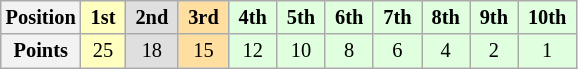<table class="wikitable" style="font-size:85%; text-align:center">
<tr>
<th>Position</th>
<td style="background:#ffffbf"> <strong>1st</strong> </td>
<td style="background:#dfdfdf"> <strong>2nd</strong> </td>
<td style="background:#ffdf9f"> <strong>3rd</strong> </td>
<td style="background:#dfffdf"> <strong>4th</strong> </td>
<td style="background:#dfffdf"> <strong>5th</strong> </td>
<td style="background:#dfffdf"> <strong>6th</strong> </td>
<td style="background:#dfffdf"> <strong>7th</strong> </td>
<td style="background:#dfffdf"> <strong>8th</strong> </td>
<td style="background:#dfffdf"> <strong>9th</strong> </td>
<td style="background:#dfffdf"> <strong>10th</strong> </td>
</tr>
<tr>
<th>Points</th>
<td style="background:#ffffbf">25</td>
<td style="background:#dfdfdf">18</td>
<td style="background:#ffdf9f">15</td>
<td style="background:#dfffdf">12</td>
<td style="background:#dfffdf">10</td>
<td style="background:#dfffdf">8</td>
<td style="background:#dfffdf">6</td>
<td style="background:#dfffdf">4</td>
<td style="background:#dfffdf">2</td>
<td style="background:#dfffdf">1</td>
</tr>
</table>
